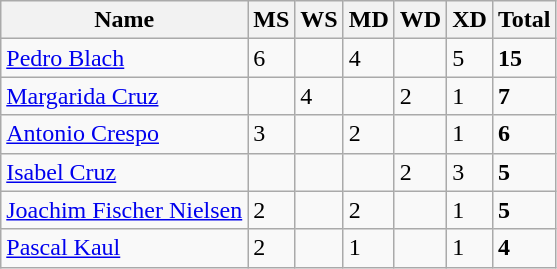<table class=wikitable>
<tr>
<th>Name</th>
<th>MS</th>
<th>WS</th>
<th>MD</th>
<th>WD</th>
<th>XD</th>
<th>Total</th>
</tr>
<tr>
<td> <a href='#'>Pedro Blach</a></td>
<td>6</td>
<td></td>
<td>4</td>
<td></td>
<td>5</td>
<td><strong>15</strong></td>
</tr>
<tr>
<td> <a href='#'>Margarida Cruz</a></td>
<td></td>
<td>4</td>
<td></td>
<td>2</td>
<td>1</td>
<td><strong>7</strong></td>
</tr>
<tr>
<td> <a href='#'>Antonio Crespo</a></td>
<td>3</td>
<td></td>
<td>2</td>
<td></td>
<td>1</td>
<td><strong>6</strong></td>
</tr>
<tr>
<td> <a href='#'>Isabel Cruz</a></td>
<td></td>
<td></td>
<td></td>
<td>2</td>
<td>3</td>
<td><strong>5</strong></td>
</tr>
<tr>
<td> <a href='#'>Joachim Fischer Nielsen</a></td>
<td>2</td>
<td></td>
<td>2</td>
<td></td>
<td>1</td>
<td><strong>5</strong></td>
</tr>
<tr>
<td> <a href='#'>Pascal Kaul</a></td>
<td>2</td>
<td></td>
<td>1</td>
<td></td>
<td>1</td>
<td><strong>4</strong></td>
</tr>
</table>
